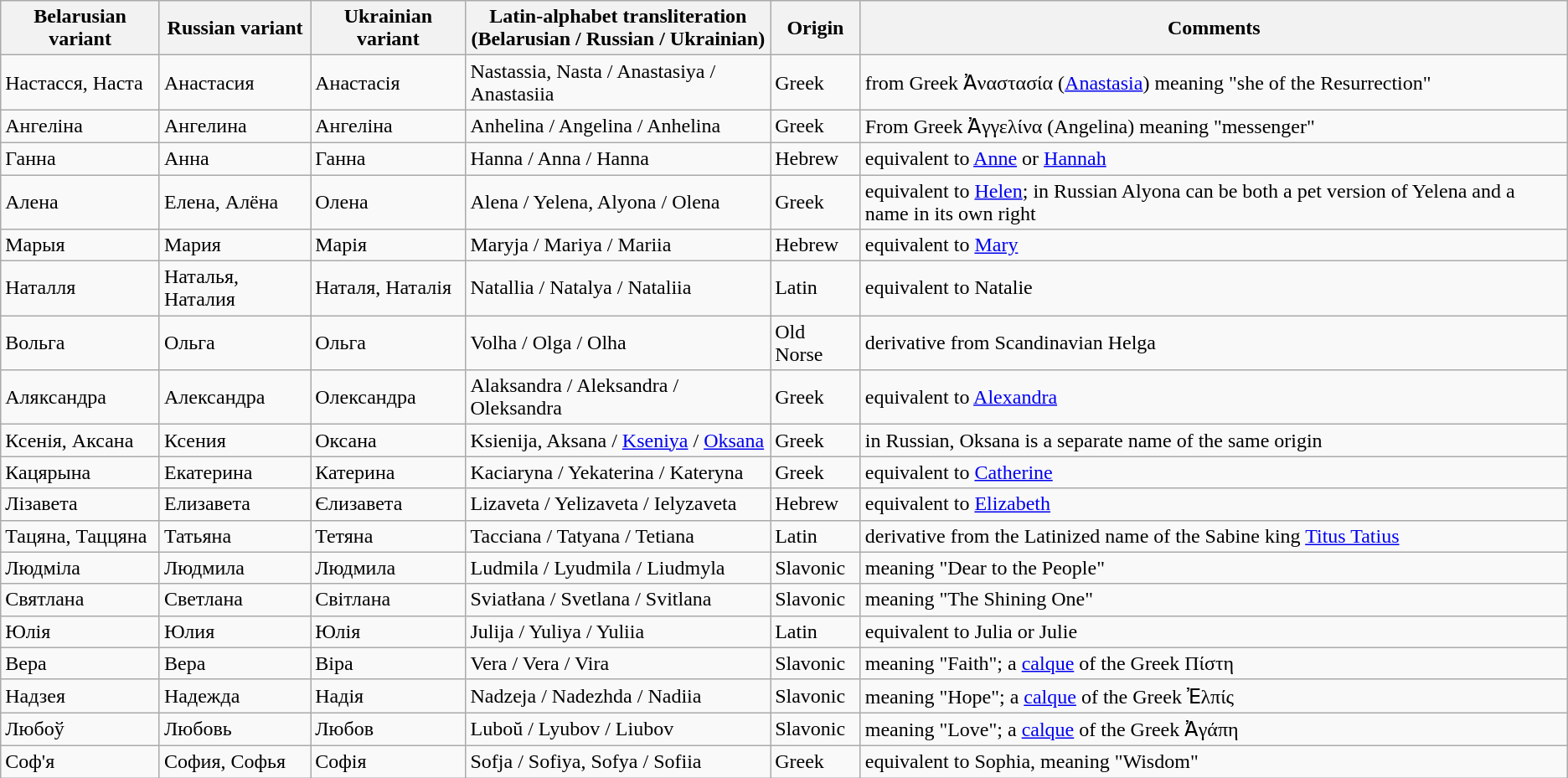<table class="wikitable">
<tr>
<th>Belarusian variant</th>
<th>Russian variant</th>
<th>Ukrainian variant</th>
<th>Latin-alphabet transliteration <br>(Belarusian / Russian / Ukrainian)</th>
<th>Origin</th>
<th>Comments</th>
</tr>
<tr>
<td>Настасся, Наста</td>
<td>Анастасия</td>
<td>Анастасія</td>
<td>Nastassia, Nasta / Anastasiya / Anastasiia</td>
<td>Greek</td>
<td>from Greek Ἀναστασία (<a href='#'>Anastasia</a>) meaning "she of the Resurrection"</td>
</tr>
<tr>
<td>Ангеліна</td>
<td>Ангелина</td>
<td>Ангеліна</td>
<td>Anhelina / Angelina / Anhelina</td>
<td>Greek</td>
<td>From Greek Ἀγγελίνα (Angelina) meaning "messenger"</td>
</tr>
<tr>
<td>Ганна</td>
<td>Анна</td>
<td>Ганна</td>
<td>Hanna / Anna / Hanna</td>
<td>Hebrew</td>
<td>equivalent to <a href='#'>Anne</a> or <a href='#'>Hannah</a></td>
</tr>
<tr>
<td>Алена</td>
<td>Елена, Алёна</td>
<td>Oленa</td>
<td>Alena / Yelena, Alyona / Olena</td>
<td>Greek</td>
<td>equivalent to <a href='#'>Helen</a>; in Russian Alyona can be both a pet version of Yelena and a name in its own right</td>
</tr>
<tr>
<td>Марыя</td>
<td>Мария</td>
<td>Марія</td>
<td>Maryja / Mariya / Mariia</td>
<td>Hebrew</td>
<td>equivalent to <a href='#'>Mary</a></td>
</tr>
<tr>
<td>Наталля</td>
<td>Наталья, Наталия</td>
<td>Наталя, Наталія</td>
<td>Natallia / Natalya / Nataliia</td>
<td>Latin</td>
<td>equivalent to Natalie</td>
</tr>
<tr>
<td>Вольга</td>
<td>Ольга</td>
<td>Ольга</td>
<td>Volha / Olga / Olha</td>
<td>Old Norse</td>
<td>derivative from Scandinavian Helga</td>
</tr>
<tr>
<td>Аляксандра</td>
<td>Александра</td>
<td>Олександра</td>
<td>Alaksandra / Aleksandra / Oleksandra</td>
<td>Greek</td>
<td>equivalent to <a href='#'>Alexandra</a></td>
</tr>
<tr>
<td>Ксенія, Аксана</td>
<td>Ксения</td>
<td>Оксана</td>
<td>Ksienija, Aksana / <a href='#'>Kseniya</a> / <a href='#'>Oksana</a></td>
<td>Greek</td>
<td>in Russian, Oksana is a separate name of the same origin</td>
</tr>
<tr>
<td>Кацярына</td>
<td>Екатерина</td>
<td>Катерина</td>
<td>Kaciaryna / Yekaterina / Kateryna</td>
<td>Greek</td>
<td>equivalent to <a href='#'>Catherine</a></td>
</tr>
<tr>
<td>Лізавета</td>
<td>Елизавета</td>
<td>Єлизавета</td>
<td>Lizaveta / Yelizaveta / Ielyzaveta</td>
<td>Hebrew</td>
<td>equivalent to <a href='#'>Elizabeth</a></td>
</tr>
<tr>
<td>Тацяна, Таццяна</td>
<td>Татьяна</td>
<td>Тетяна</td>
<td>Tacciana / Tatyana / Tetiana</td>
<td>Latin</td>
<td>derivative from the Latinized name of the Sabine king <a href='#'>Titus Tatius</a></td>
</tr>
<tr>
<td>Людміла</td>
<td>Людмила</td>
<td>Людмила</td>
<td>Ludmila / Lyudmila / Liudmyla</td>
<td>Slavonic</td>
<td>meaning "Dear to the People"</td>
</tr>
<tr>
<td>Святлана</td>
<td>Светлана</td>
<td>Світлана</td>
<td>Sviatłana / Svetlana / Svitlana</td>
<td>Slavonic</td>
<td>meaning "The Shining One"</td>
</tr>
<tr>
<td>Юлія</td>
<td>Юлия</td>
<td>Юлія</td>
<td>Julija / Yuliya / Yuliia</td>
<td>Latin</td>
<td>equivalent to Julia or Julie</td>
</tr>
<tr>
<td>Вера</td>
<td>Вера</td>
<td>Віра</td>
<td>Vera / Vera / Vira</td>
<td>Slavonic</td>
<td>meaning "Faith"; a <a href='#'>calque</a> of the Greek Πίστη</td>
</tr>
<tr>
<td>Надзея</td>
<td>Надежда</td>
<td>Надія</td>
<td>Nadzeja / Nadezhda / Nadiia</td>
<td>Slavonic</td>
<td>meaning "Hope"; a <a href='#'>calque</a> of the Greek Ἐλπίς</td>
</tr>
<tr>
<td>Любоў</td>
<td>Любовь</td>
<td>Любов</td>
<td>Luboŭ / Lyubov / Liubоv</td>
<td>Slavonic</td>
<td>meaning "Love"; a <a href='#'>calque</a> of the Greek Ἀγάπη</td>
</tr>
<tr>
<td>Соф'я</td>
<td>София, Софья</td>
<td>Софія</td>
<td>Sofja / Sofiya, Sofya / Sofiia</td>
<td>Greek</td>
<td>equivalent to Sophia, meaning "Wisdom"</td>
</tr>
</table>
